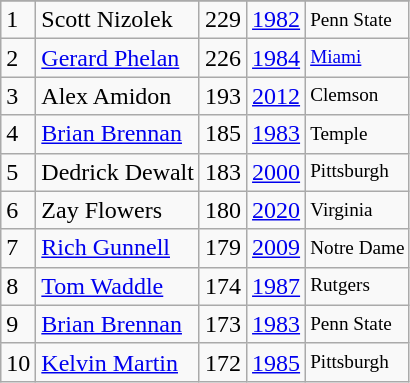<table class="wikitable">
<tr>
</tr>
<tr>
<td>1</td>
<td>Scott Nizolek</td>
<td>229</td>
<td><a href='#'>1982</a></td>
<td style="font-size:80%;">Penn State</td>
</tr>
<tr>
<td>2</td>
<td><a href='#'>Gerard Phelan</a></td>
<td>226</td>
<td><a href='#'>1984</a></td>
<td style="font-size:80%;"><a href='#'>Miami</a></td>
</tr>
<tr>
<td>3</td>
<td>Alex Amidon</td>
<td>193</td>
<td><a href='#'>2012</a></td>
<td style="font-size:80%;">Clemson</td>
</tr>
<tr>
<td>4</td>
<td><a href='#'>Brian Brennan</a></td>
<td>185</td>
<td><a href='#'>1983</a></td>
<td style="font-size:80%;">Temple</td>
</tr>
<tr>
<td>5</td>
<td>Dedrick Dewalt</td>
<td>183</td>
<td><a href='#'>2000</a></td>
<td style="font-size:80%;">Pittsburgh</td>
</tr>
<tr>
<td>6</td>
<td>Zay Flowers</td>
<td>180</td>
<td><a href='#'>2020</a></td>
<td style="font-size:80%;">Virginia</td>
</tr>
<tr>
<td>7</td>
<td><a href='#'>Rich Gunnell</a></td>
<td>179</td>
<td><a href='#'>2009</a></td>
<td style="font-size:80%;">Notre Dame</td>
</tr>
<tr>
<td>8</td>
<td><a href='#'>Tom Waddle</a></td>
<td>174</td>
<td><a href='#'>1987</a></td>
<td style="font-size:80%;">Rutgers</td>
</tr>
<tr>
<td>9</td>
<td><a href='#'>Brian Brennan</a></td>
<td>173</td>
<td><a href='#'>1983</a></td>
<td style="font-size:80%;">Penn State</td>
</tr>
<tr>
<td>10</td>
<td><a href='#'>Kelvin Martin</a></td>
<td>172</td>
<td><a href='#'>1985</a></td>
<td style="font-size:80%;">Pittsburgh</td>
</tr>
</table>
